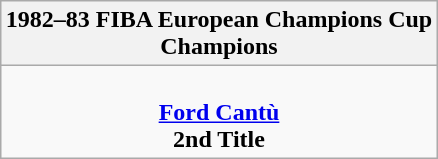<table class=wikitable style="text-align:center; margin:auto">
<tr>
<th>1982–83 FIBA European Champions Cup<br>Champions</th>
</tr>
<tr>
<td> <br> <strong><a href='#'>Ford Cantù</a></strong> <br> <strong>2nd Title</strong></td>
</tr>
</table>
